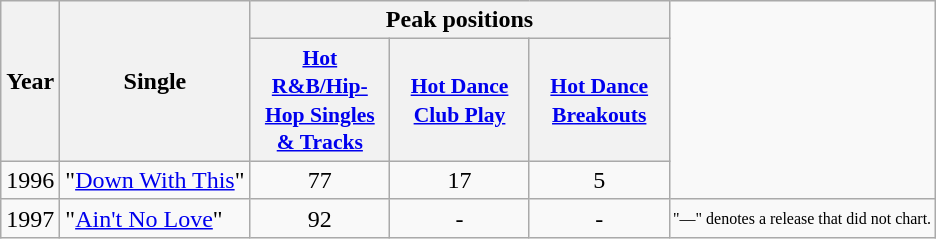<table class="wikitable">
<tr>
<th rowspan="2">Year</th>
<th rowspan="2">Single</th>
<th colspan="3">Peak positions</th>
</tr>
<tr>
<th style="width:6em;font-size:90%;line-height:1.3"><a href='#'>Hot R&B/Hip-Hop Singles & Tracks</a></th>
<th style="width:6em;font-size:90%;line-height:1.3"><a href='#'>Hot Dance Club Play</a></th>
<th style="width:6em;font-size:90%;line-height:1.3"><a href='#'>Hot Dance Breakouts</a></th>
</tr>
<tr>
<td>1996</td>
<td>"<a href='#'>Down With This</a>"</td>
<td style="text-align:center;">77</td>
<td style="text-align:center;">17</td>
<td style="text-align:center;">5</td>
</tr>
<tr>
<td>1997</td>
<td>"<a href='#'>Ain't No Love</a>"</td>
<td style="text-align:center;">92</td>
<td style="text-align:center;">-</td>
<td style="text-align:center;">-</td>
<td colspan="7" style="text-align:center; font-size:8pt;">"—" denotes a release that did not chart.</td>
</tr>
</table>
